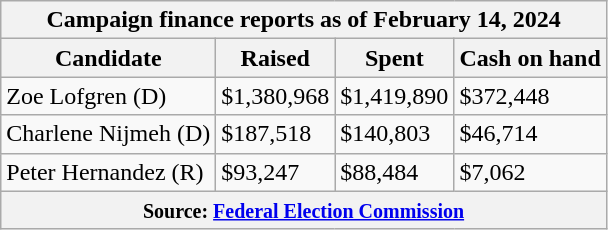<table class="wikitable sortable">
<tr>
<th colspan=4>Campaign finance reports as of February 14, 2024</th>
</tr>
<tr style="text-align:center;">
<th>Candidate</th>
<th>Raised</th>
<th>Spent</th>
<th>Cash on hand</th>
</tr>
<tr>
<td>Zoe Lofgren (D)</td>
<td>$1,380,968</td>
<td>$1,419,890</td>
<td>$372,448</td>
</tr>
<tr>
<td>Charlene Nijmeh (D)</td>
<td>$187,518</td>
<td>$140,803</td>
<td>$46,714</td>
</tr>
<tr>
<td>Peter Hernandez (R)</td>
<td>$93,247</td>
<td>$88,484</td>
<td>$7,062</td>
</tr>
<tr>
<th colspan="4"><small>Source: <a href='#'>Federal Election Commission</a></small></th>
</tr>
</table>
